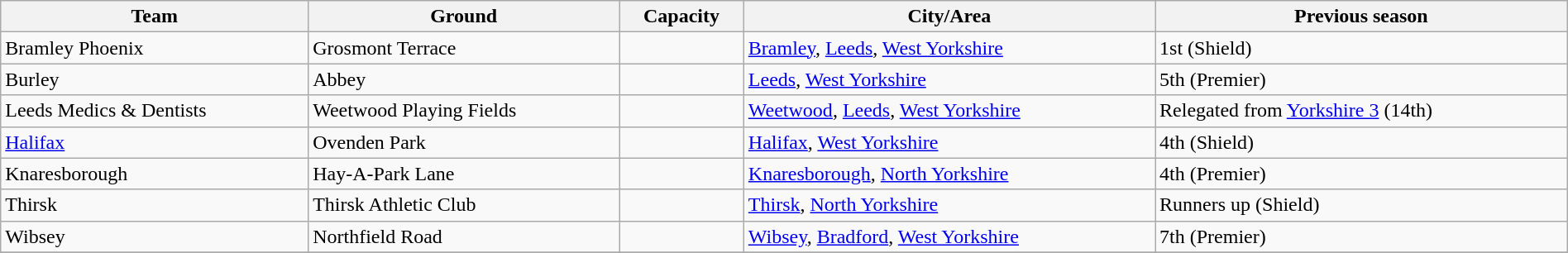<table class="wikitable sortable" width=100%>
<tr>
<th>Team</th>
<th>Ground</th>
<th>Capacity</th>
<th>City/Area</th>
<th>Previous season</th>
</tr>
<tr>
<td>Bramley Phoenix</td>
<td>Grosmont Terrace</td>
<td></td>
<td><a href='#'>Bramley</a>, <a href='#'>Leeds</a>, <a href='#'>West Yorkshire</a></td>
<td>1st (Shield)</td>
</tr>
<tr>
<td>Burley</td>
<td>Abbey</td>
<td></td>
<td><a href='#'>Leeds</a>, <a href='#'>West Yorkshire</a></td>
<td>5th (Premier)</td>
</tr>
<tr>
<td>Leeds Medics & Dentists</td>
<td>Weetwood Playing Fields</td>
<td></td>
<td><a href='#'>Weetwood</a>, <a href='#'>Leeds</a>, <a href='#'>West Yorkshire</a></td>
<td>Relegated from <a href='#'>Yorkshire 3</a> (14th)</td>
</tr>
<tr>
<td><a href='#'>Halifax</a></td>
<td>Ovenden Park</td>
<td></td>
<td><a href='#'>Halifax</a>, <a href='#'>West Yorkshire</a></td>
<td>4th (Shield)</td>
</tr>
<tr>
<td>Knaresborough</td>
<td>Hay-A-Park Lane</td>
<td></td>
<td><a href='#'>Knaresborough</a>, <a href='#'>North Yorkshire</a></td>
<td>4th (Premier)</td>
</tr>
<tr>
<td>Thirsk</td>
<td>Thirsk Athletic Club</td>
<td></td>
<td><a href='#'>Thirsk</a>, <a href='#'>North Yorkshire</a></td>
<td>Runners up (Shield)</td>
</tr>
<tr>
<td>Wibsey</td>
<td>Northfield Road</td>
<td></td>
<td><a href='#'>Wibsey</a>, <a href='#'>Bradford</a>, <a href='#'>West Yorkshire</a></td>
<td>7th (Premier)</td>
</tr>
<tr>
</tr>
</table>
